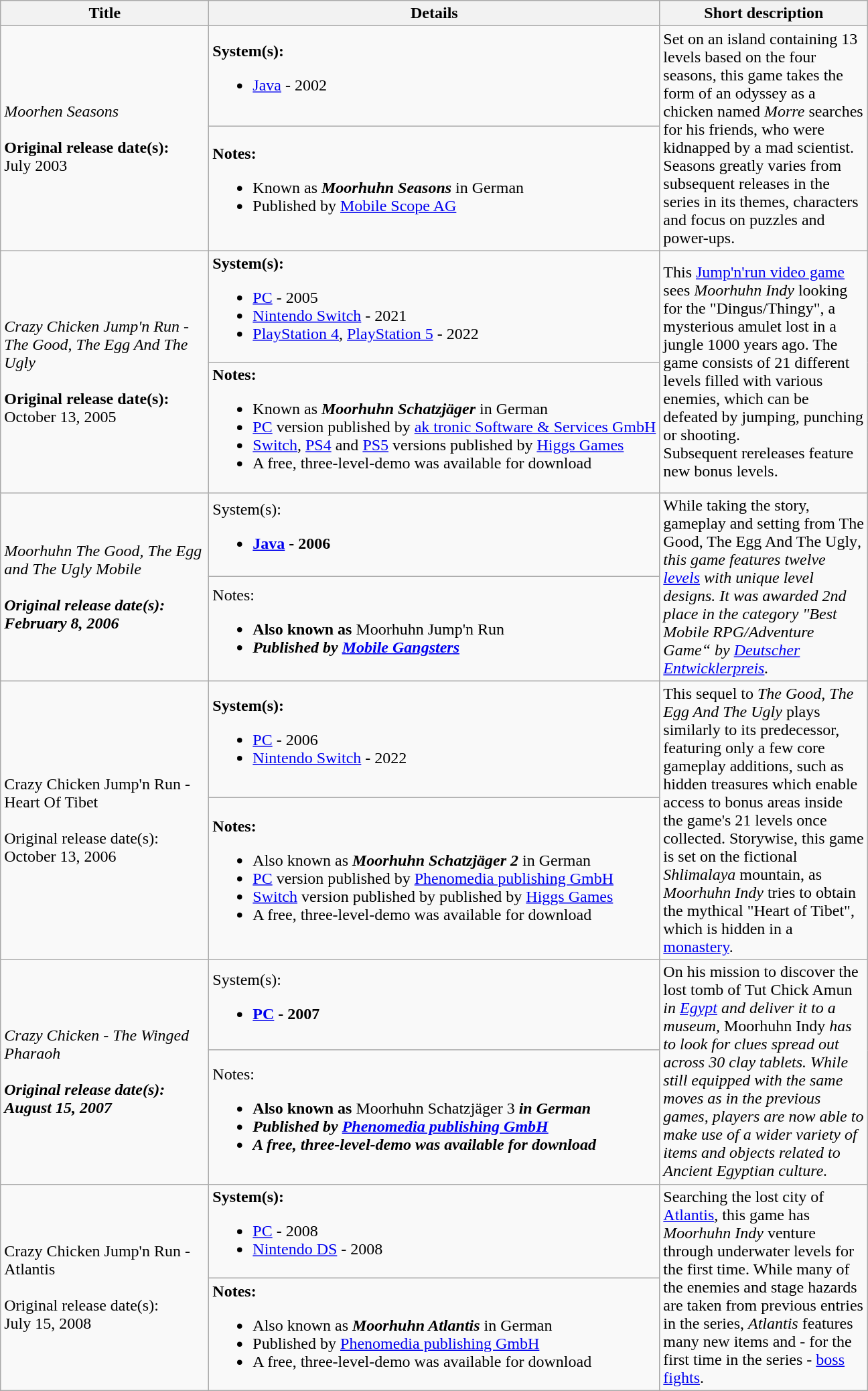<table class="wikitable">
<tr>
<th style="width: 200px;">Title</th>
<th>Details</th>
<th style="width: 200px;">Short description</th>
</tr>
<tr>
<td rowspan="2"><div><em>Moorhen Seasons</em> <strong><br><br>Original release date(s):<br></strong>July 2003<br></div></td>
<td><strong>System(s):</strong><br><ul><li><a href='#'>Java</a> - 2002</li></ul></td>
<td rowspan="2">Set on an island containing 13 levels based on the four seasons, this game takes the form of an odyssey as a chicken named <em>Morre</em> searches for his friends, who were kidnapped by a mad scientist. Seasons greatly varies from subsequent releases in the series in its themes, characters and focus on puzzles and power-ups.</td>
</tr>
<tr>
<td><strong>Notes:</strong><br><ul><li>Known as <strong><em>Moorhuhn Seasons</em></strong> in German</li><li>Published by <a href='#'>Mobile Scope AG</a></li></ul></td>
</tr>
<tr>
<td rowspan="2"><div><em>Crazy Chicken Jump'n Run - The Good, The Egg And The Ugly</em> <strong><br><br>Original release date(s):<br></strong>October 13, 2005<br></div></td>
<td><strong>System(s):</strong><br><ul><li><a href='#'>PC</a> - 2005</li><li><a href='#'>Nintendo Switch</a> - 2021</li><li><a href='#'>PlayStation 4</a>, <a href='#'>PlayStation 5</a> - 2022</li></ul></td>
<td rowspan="2">This <a href='#'>Jump'n'run video game</a> sees <em>Moorhuhn Indy</em> looking for the "Dingus/Thingy", a mysterious amulet lost in a jungle 1000 years ago. The game consists of 21 different levels filled with various enemies, which can be defeated by jumping, punching or shooting.<br>Subsequent rereleases feature new bonus levels.</td>
</tr>
<tr>
<td><strong>Notes:</strong><br><ul><li>Known as <strong><em>Moorhuhn Schatzjäger</em></strong> in German</li><li><a href='#'>PC</a> version published by <a href='#'>ak tronic Software & Services GmbH</a></li><li><a href='#'>Switch</a>, <a href='#'>PS4</a> and <a href='#'>PS5</a> versions published by <a href='#'>Higgs Games</a></li><li>A free, three-level-demo was available for download</li></ul></td>
</tr>
<tr>
<td rowspan="2"><div><em>Moorhuhn The Good, The Egg and The Ugly Mobile<br><br><strong><em>Original release date(s):<br><strong>February 8, 2006</div></td>
<td></strong>System(s):<strong><br><ul><li><a href='#'>Java</a> - 2006</li></ul></td>
<td rowspan="2">While taking the story, gameplay and setting from </em>The Good, The Egg And The Ugly<em>, this game features twelve <a href='#'>levels</a> with unique level designs. It was awarded 2nd place in the category "Best Mobile RPG/Adventure Game“ by <a href='#'>Deutscher Entwicklerpreis</a>.</td>
</tr>
<tr>
<td></strong>Notes:<strong><br><ul><li>Also known as </em></strong>Moorhuhn Jump'n Run<strong><em></li><li>Published by <a href='#'>Mobile Gangsters</a></li></ul></td>
</tr>
<tr>
<td rowspan="2"><div></em>Crazy Chicken Jump'n Run - Heart Of Tibet<em></em><br><br></em></strong>Original release date(s):<br></strong>October 13, 2006</div></td>
<td><strong>System(s):</strong><br><ul><li><a href='#'>PC</a> - 2006</li><li><a href='#'>Nintendo Switch</a> - 2022</li></ul></td>
<td rowspan="2">This sequel to <em>The Good, The Egg And The Ugly</em> plays similarly to its predecessor, featuring only a few core gameplay additions, such as hidden treasures which enable access to bonus areas inside the game's 21 levels once collected. Storywise, this game is set on the fictional <em>Shlimalaya</em> mountain, as <em>Moorhuhn Indy</em> tries to obtain the mythical "Heart of Tibet", which is hidden in a <a href='#'>monastery</a>.</td>
</tr>
<tr>
<td><strong>Notes:</strong><br><ul><li>Also known as <strong><em>Moorhuhn Schatzjäger 2</em></strong> in German</li><li><a href='#'>PC</a> version published by <a href='#'>Phenomedia publishing GmbH</a></li><li><a href='#'>Switch</a> version published by published by <a href='#'>Higgs Games</a></li><li>A free, three-level-demo was available for download</li></ul></td>
</tr>
<tr>
<td rowspan="2"><div><em>Crazy Chicken - The Winged Pharaoh</em><em><br><br><strong><em>Original release date(s):<br><strong>August 15, 2007</div></td>
<td></strong>System(s):<strong><br><ul><li><a href='#'>PC</a> - 2007</li></ul></td>
<td rowspan="2">On his mission to discover the lost tomb of </em>Tut Chick Amun<em> in <a href='#'>Egypt</a> and deliver it to a museum, </em>Moorhuhn Indy<em> has to look for clues spread out across 30 clay tablets. While still equipped with the same moves as in the previous games, players are now able to make use of a wider variety of items and objects related to Ancient Egyptian culture.</td>
</tr>
<tr>
<td></strong>Notes:<strong><br><ul><li>Also known as </em></strong>Moorhuhn Schatzjäger 3<strong><em> in German</li><li>Published by <a href='#'>Phenomedia publishing GmbH</a></li><li>A free, three-level-demo was available for download</li></ul></td>
</tr>
<tr>
<td rowspan="2"><div></em>Crazy Chicken Jump'n Run - Atlantis<em></em><br><br></em></strong>Original release date(s):<br></strong>July 15, 2008</div></td>
<td><strong>System(s):</strong><br><ul><li><a href='#'>PC</a> - 2008</li><li><a href='#'>Nintendo DS</a> - 2008</li></ul></td>
<td rowspan="2">Searching the lost city of <a href='#'>Atlantis</a>, this game has <em>Moorhuhn Indy</em> venture through underwater levels for the first time. While many of the enemies and stage hazards are taken from previous entries in the series, <em>Atlantis</em> features many new items and - for the first time in the series - <a href='#'>boss fights</a>.</td>
</tr>
<tr>
<td><strong>Notes:</strong><br><ul><li>Also known as <strong><em>Moorhuhn Atlantis</em></strong> in German</li><li>Published by <a href='#'>Phenomedia publishing GmbH</a></li><li>A free, three-level-demo was available for download</li></ul></td>
</tr>
</table>
